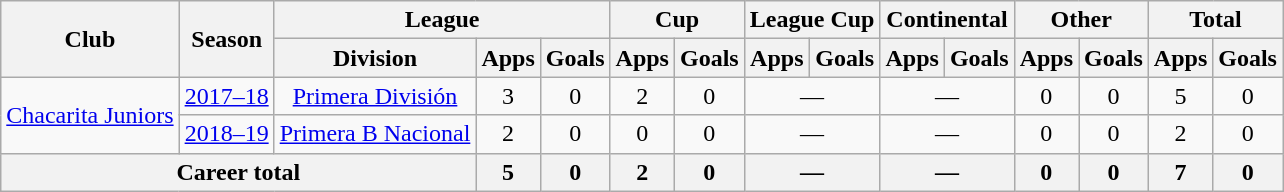<table class="wikitable" style="text-align:center">
<tr>
<th rowspan="2">Club</th>
<th rowspan="2">Season</th>
<th colspan="3">League</th>
<th colspan="2">Cup</th>
<th colspan="2">League Cup</th>
<th colspan="2">Continental</th>
<th colspan="2">Other</th>
<th colspan="2">Total</th>
</tr>
<tr>
<th>Division</th>
<th>Apps</th>
<th>Goals</th>
<th>Apps</th>
<th>Goals</th>
<th>Apps</th>
<th>Goals</th>
<th>Apps</th>
<th>Goals</th>
<th>Apps</th>
<th>Goals</th>
<th>Apps</th>
<th>Goals</th>
</tr>
<tr>
<td rowspan="2"><a href='#'>Chacarita Juniors</a></td>
<td><a href='#'>2017–18</a></td>
<td rowspan="1"><a href='#'>Primera División</a></td>
<td>3</td>
<td>0</td>
<td>2</td>
<td>0</td>
<td colspan="2">—</td>
<td colspan="2">—</td>
<td>0</td>
<td>0</td>
<td>5</td>
<td>0</td>
</tr>
<tr>
<td><a href='#'>2018–19</a></td>
<td rowspan="1"><a href='#'>Primera B Nacional</a></td>
<td>2</td>
<td>0</td>
<td>0</td>
<td>0</td>
<td colspan="2">—</td>
<td colspan="2">—</td>
<td>0</td>
<td>0</td>
<td>2</td>
<td>0</td>
</tr>
<tr>
<th colspan="3">Career total</th>
<th>5</th>
<th>0</th>
<th>2</th>
<th>0</th>
<th colspan="2">—</th>
<th colspan="2">—</th>
<th>0</th>
<th>0</th>
<th>7</th>
<th>0</th>
</tr>
</table>
